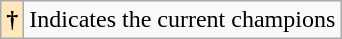<table class="wikitable">
<tr>
<th style="background-color: #ffe6bd">†</th>
<td>Indicates the current champions</td>
</tr>
</table>
